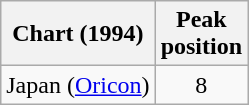<table class="wikitable sortable plainrowheaders">
<tr>
<th scope="col">Chart (1994)</th>
<th scope="col">Peak<br>position</th>
</tr>
<tr>
<td>Japan (<a href='#'>Oricon</a>)</td>
<td style="text-align:center;">8</td>
</tr>
</table>
